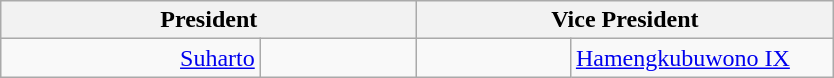<table class="wikitable">
<tr>
<th colspan="2" width=270>President</th>
<th colspan="2" width=270>Vice President</th>
</tr>
<tr>
<td align="right"><a href='#'>Suharto</a></td>
<td align="center" width=97></td>
<td align="center" width=95></td>
<td align="left"><a href='#'>Hamengkubuwono IX</a></td>
</tr>
</table>
